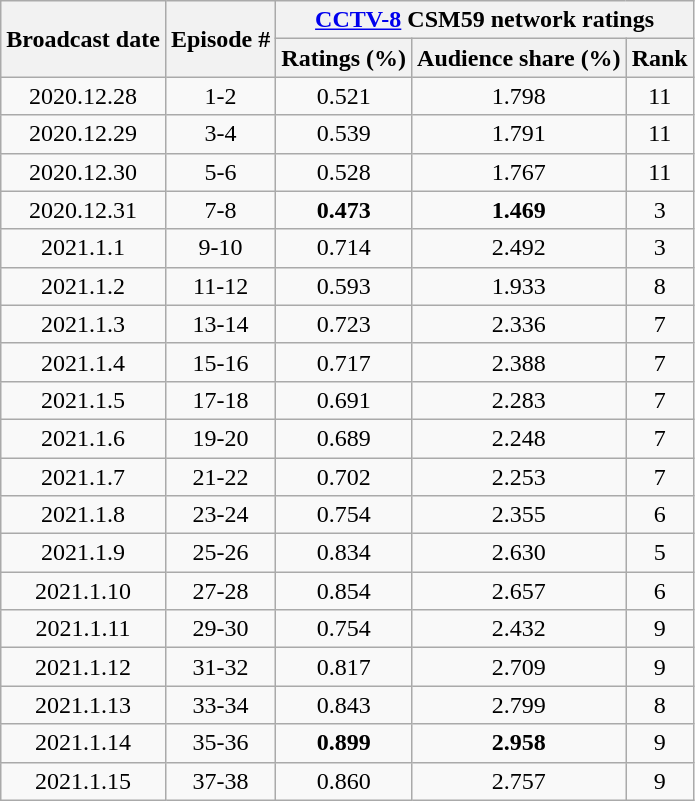<table class="wikitable sortable mw-collapsible jquery-tablesorter" style="text-align:center">
<tr>
<th rowspan="2"><strong>Broadcast date</strong></th>
<th rowspan="2"><strong>Episode #</strong></th>
<th colspan="3"><a href='#'>CCTV-8</a> CSM59 network ratings</th>
</tr>
<tr>
<th><strong>Ratings (%)</strong></th>
<th><strong>Audience share (%)</strong></th>
<th><strong>Rank</strong></th>
</tr>
<tr>
<td>2020.12.28</td>
<td>1-2</td>
<td>0.521</td>
<td>1.798</td>
<td>11</td>
</tr>
<tr>
<td>2020.12.29</td>
<td>3-4</td>
<td>0.539</td>
<td>1.791</td>
<td>11</td>
</tr>
<tr>
<td>2020.12.30</td>
<td>5-6</td>
<td>0.528</td>
<td>1.767</td>
<td>11</td>
</tr>
<tr>
<td>2020.12.31</td>
<td>7-8</td>
<td><strong><span>0.473</span></strong></td>
<td><strong><span>1.469</span></strong></td>
<td>3</td>
</tr>
<tr>
<td>2021.1.1</td>
<td>9-10</td>
<td>0.714</td>
<td>2.492</td>
<td>3</td>
</tr>
<tr>
<td>2021.1.2</td>
<td>11-12</td>
<td>0.593</td>
<td>1.933</td>
<td>8</td>
</tr>
<tr>
<td>2021.1.3</td>
<td>13-14</td>
<td>0.723</td>
<td>2.336</td>
<td>7</td>
</tr>
<tr>
<td>2021.1.4</td>
<td>15-16</td>
<td>0.717</td>
<td>2.388</td>
<td>7</td>
</tr>
<tr>
<td>2021.1.5</td>
<td>17-18</td>
<td>0.691</td>
<td>2.283</td>
<td>7</td>
</tr>
<tr>
<td>2021.1.6</td>
<td>19-20</td>
<td>0.689</td>
<td>2.248</td>
<td>7</td>
</tr>
<tr>
<td>2021.1.7</td>
<td>21-22</td>
<td>0.702</td>
<td>2.253</td>
<td>7</td>
</tr>
<tr>
<td>2021.1.8</td>
<td>23-24</td>
<td>0.754</td>
<td>2.355</td>
<td>6</td>
</tr>
<tr>
<td>2021.1.9</td>
<td>25-26</td>
<td>0.834</td>
<td>2.630</td>
<td>5</td>
</tr>
<tr>
<td>2021.1.10</td>
<td>27-28</td>
<td>0.854</td>
<td>2.657</td>
<td>6</td>
</tr>
<tr>
<td>2021.1.11</td>
<td>29-30</td>
<td>0.754</td>
<td>2.432</td>
<td>9</td>
</tr>
<tr>
<td>2021.1.12</td>
<td>31-32</td>
<td>0.817</td>
<td>2.709</td>
<td>9</td>
</tr>
<tr>
<td>2021.1.13</td>
<td>33-34</td>
<td>0.843</td>
<td>2.799</td>
<td>8</td>
</tr>
<tr>
<td>2021.1.14</td>
<td>35-36</td>
<td><strong><span>0.899</span></strong></td>
<td><strong><span>2.958</span></strong></td>
<td>9</td>
</tr>
<tr>
<td>2021.1.15</td>
<td>37-38</td>
<td>0.860</td>
<td>2.757</td>
<td>9</td>
</tr>
</table>
